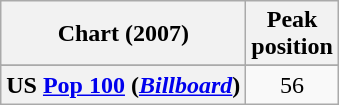<table class="wikitable sortable plainrowheaders" style="text-align:center">
<tr>
<th scope="col">Chart (2007)</th>
<th scope="col">Peak<br>position</th>
</tr>
<tr>
</tr>
<tr>
</tr>
<tr>
</tr>
<tr>
<th scope="row">US <a href='#'>Pop 100</a> (<em><a href='#'>Billboard</a></em>)</th>
<td>56</td>
</tr>
</table>
